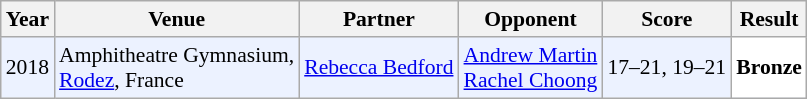<table class="sortable wikitable" style="font-size: 90%;">
<tr>
<th>Year</th>
<th>Venue</th>
<th>Partner</th>
<th>Opponent</th>
<th>Score</th>
<th>Result</th>
</tr>
<tr style="background:#ECF2FF">
<td align="center">2018</td>
<td align="left">Amphitheatre Gymnasium,<br><a href='#'>Rodez</a>, France</td>
<td> <a href='#'>Rebecca Bedford</a></td>
<td align="left"> <a href='#'>Andrew Martin</a> <br>  <a href='#'>Rachel Choong</a></td>
<td align="left">17–21, 19–21</td>
<td style="text-align:left; background:white"> <strong>Bronze</strong></td>
</tr>
</table>
